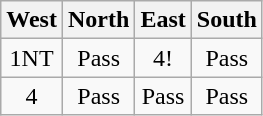<table class="wikitable" style="float:left; margin-top:10px; margin-right:10px;">
<tr>
<th>West</th>
<th>North</th>
<th>East</th>
<th>South</th>
</tr>
<tr style="text-align:center;">
<td>1NT</td>
<td>Pass</td>
<td>4!</td>
<td>Pass</td>
</tr>
<tr style="text-align:center;">
<td>4</td>
<td>Pass</td>
<td>Pass</td>
<td>Pass</td>
</tr>
</table>
